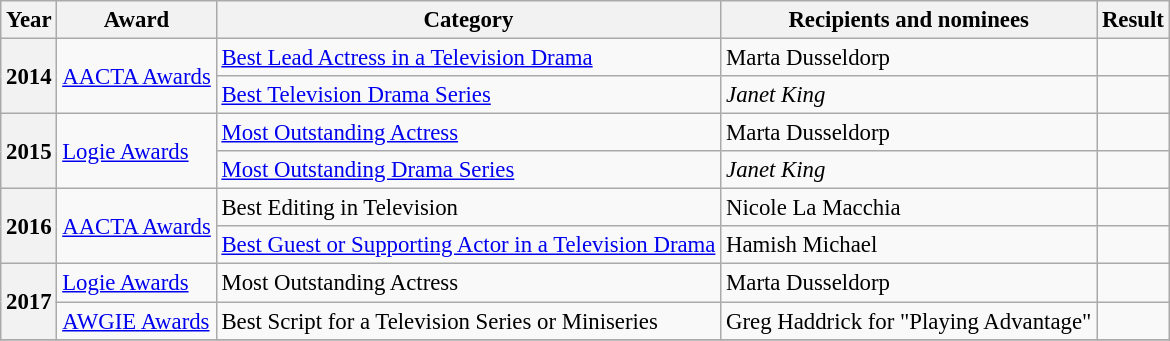<table class="wikitable plainrowheaders" style="font-size: 95%;">
<tr>
<th scope="col">Year</th>
<th scope="col">Award</th>
<th scope="col">Category</th>
<th scope="col">Recipients and nominees</th>
<th scope="col">Result</th>
</tr>
<tr>
<th scope="row" rowspan="2">2014</th>
<td rowspan="2"><a href='#'>AACTA Awards</a></td>
<td><a href='#'>Best Lead Actress in a Television Drama</a></td>
<td>Marta Dusseldorp</td>
<td></td>
</tr>
<tr>
<td><a href='#'>Best Television Drama Series</a></td>
<td><em>Janet King</em></td>
<td></td>
</tr>
<tr>
<th scope="row" rowspan="2">2015</th>
<td rowspan="2"><a href='#'>Logie Awards</a></td>
<td><a href='#'>Most Outstanding Actress</a></td>
<td>Marta Dusseldorp</td>
<td></td>
</tr>
<tr>
<td><a href='#'>Most Outstanding Drama Series</a></td>
<td><em>Janet King</em></td>
<td></td>
</tr>
<tr>
<th scope="row" rowspan="2">2016</th>
<td rowspan="2"><a href='#'>AACTA Awards</a></td>
<td>Best Editing in Television</td>
<td>Nicole La Macchia</td>
<td></td>
</tr>
<tr>
<td><a href='#'>Best Guest or Supporting Actor in a Television Drama</a></td>
<td>Hamish Michael</td>
<td></td>
</tr>
<tr>
<th scope="row" rowspan="2">2017</th>
<td><a href='#'>Logie Awards</a></td>
<td>Most Outstanding Actress</td>
<td>Marta Dusseldorp</td>
<td></td>
</tr>
<tr>
<td><a href='#'>AWGIE Awards</a></td>
<td>Best Script for a Television Series or Miniseries</td>
<td>Greg Haddrick for "Playing Advantage"</td>
<td></td>
</tr>
<tr>
</tr>
</table>
